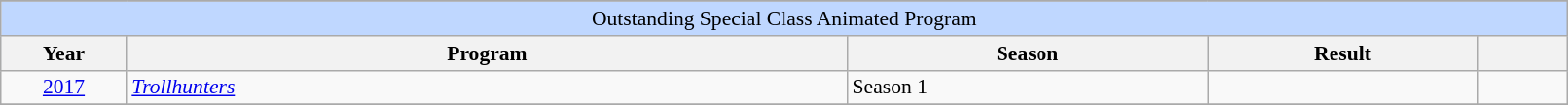<table class="wikitable plainrowheaders" style="font-size: 90%" width=85%>
<tr>
</tr>
<tr ---- bgcolor="#bfd7ff">
<td colspan=6 align=center>Outstanding Special Class Animated Program</td>
</tr>
<tr ---- bgcolor="#ebf5ff">
<th scope="col" style="width:7%;">Year</th>
<th scope="col" style="width:40%;">Program</th>
<th scope="col" style="width:20%;">Season</th>
<th scope="col" style="width:15%;">Result</th>
<th scope="col" class="unsortable" style="width:5%;"></th>
</tr>
<tr>
<td style="text-align:center;"><a href='#'>2017</a></td>
<td><em><a href='#'>Trollhunters</a></em></td>
<td>Season 1</td>
<td></td>
<td style="text-align:center;"></td>
</tr>
<tr>
</tr>
</table>
